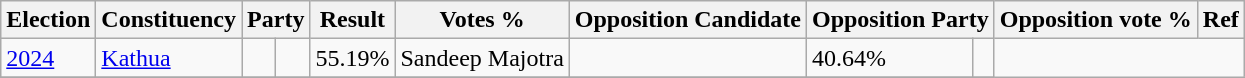<table class="wikitable sortable">
<tr>
<th>Election</th>
<th>Constituency</th>
<th colspan="2">Party</th>
<th>Result</th>
<th>Votes %</th>
<th>Opposition Candidate</th>
<th colspan="2">Opposition Party</th>
<th>Opposition vote %</th>
<th>Ref</th>
</tr>
<tr>
<td><a href='#'>2024</a></td>
<td><a href='#'>Kathua</a></td>
<td></td>
<td></td>
<td>55.19%</td>
<td>Sandeep Majotra</td>
<td></td>
<td>40.64%</td>
<td></td>
</tr>
<tr>
</tr>
</table>
